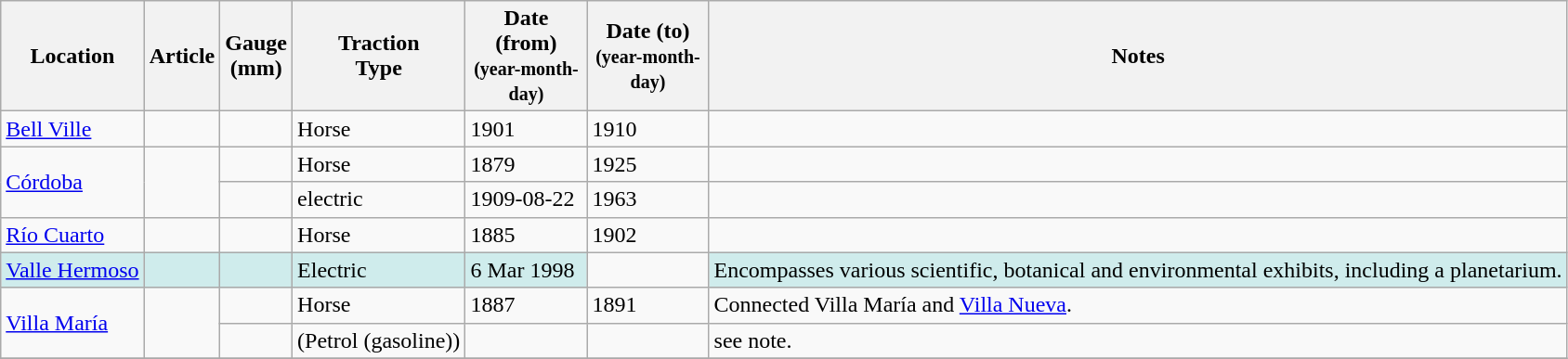<table class="wikitable sortable">
<tr>
<th>Location</th>
<th>Article</th>
<th>Gauge<br> (mm)</th>
<th>Traction<br>Type</th>
<th width=80px>Date (from)<br><small>(year-month-day)</small></th>
<th width=80px>Date (to)<br><small>(year-month-day)</small></th>
<th>Notes</th>
</tr>
<tr>
<td><a href='#'>Bell Ville</a></td>
<td> </td>
<td align=right></td>
<td>Horse</td>
<td>1901</td>
<td>1910</td>
<td> </td>
</tr>
<tr>
<td rowspan="2"><a href='#'>Córdoba</a></td>
<td rowspan="2"> </td>
<td align=right></td>
<td>Horse</td>
<td>1879</td>
<td>1925</td>
<td> </td>
</tr>
<tr>
<td align=right></td>
<td>electric</td>
<td>1909-08-22</td>
<td>1963</td>
<td> </td>
</tr>
<tr>
<td><a href='#'>Río Cuarto</a></td>
<td> </td>
<td align=right></td>
<td>Horse</td>
<td>1885</td>
<td>1902</td>
<td> </td>
</tr>
<tr>
<td style="background:#CFECEC"><a href='#'>Valle Hermoso</a></td>
<td style="background:#CFECEC"> </td>
<td style="background:#CFECEC"> </td>
<td style="background:#CFECEC">Electric</td>
<td style="background:#CFECEC">6 Mar 1998</td>
<td></td>
<td style="background:#CFECEC">Encompasses various scientific, botanical and environmental exhibits, including a planetarium.</td>
</tr>
<tr>
<td rowspan="2"><a href='#'>Villa María</a></td>
<td rowspan="2"> </td>
<td align=right></td>
<td>Horse</td>
<td>1887</td>
<td>1891</td>
<td>Connected Villa María and <a href='#'>Villa Nueva</a>.</td>
</tr>
<tr>
<td align=right></td>
<td>(Petrol (gasoline))</td>
<td> </td>
<td> </td>
<td>see note.</td>
</tr>
<tr>
</tr>
</table>
